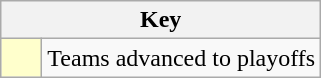<table class="wikitable" style="text-align: center;">
<tr>
<th colspan=2>Key</th>
</tr>
<tr>
<td style="background:#ffffcc; width:20px;"></td>
<td align=left>Teams advanced to playoffs</td>
</tr>
</table>
